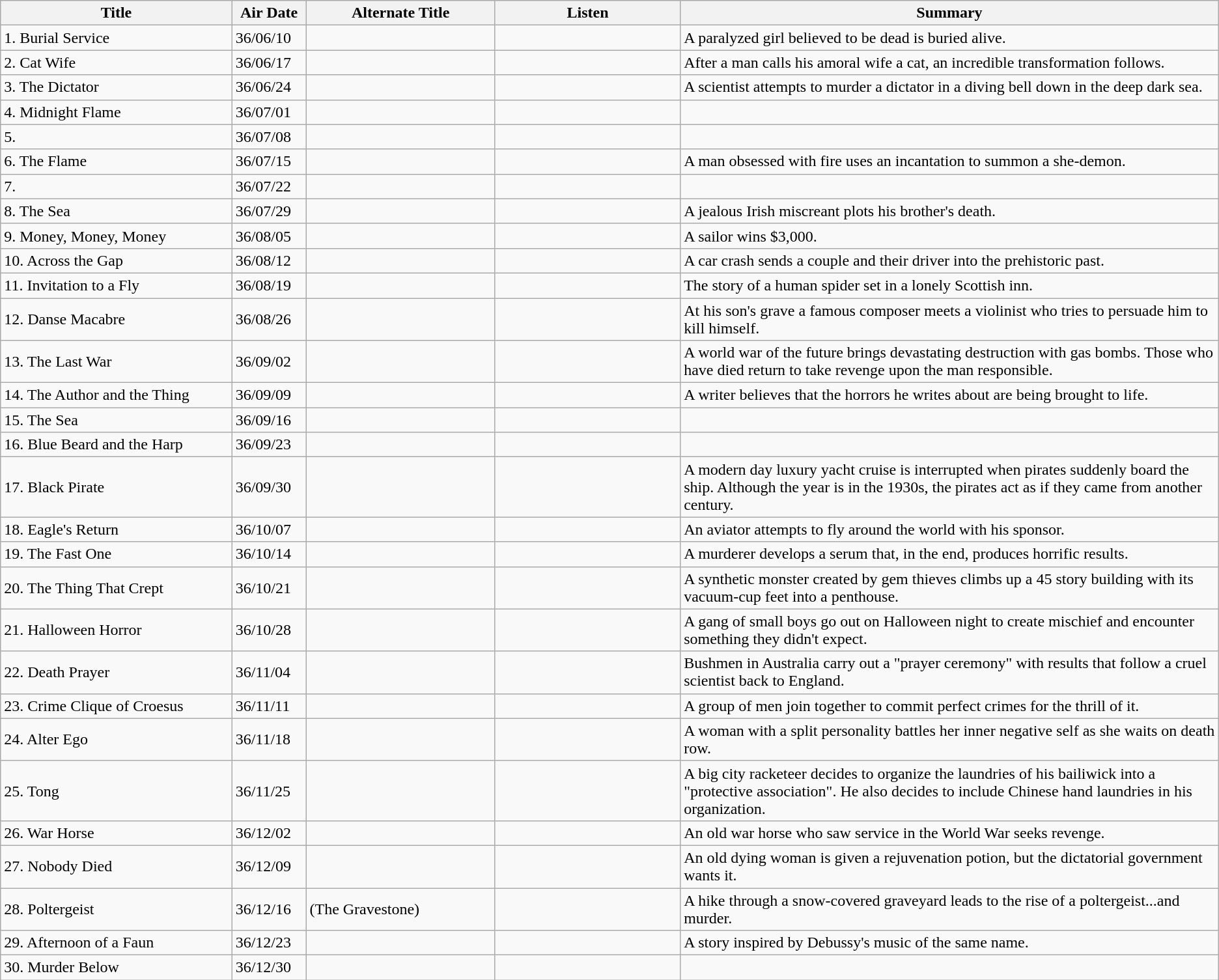<table class="wikitable">
<tr>
<th width=250>Title</th>
<th width=70>Air Date</th>
<th width=200>Alternate Title</th>
<th width=200>Listen</th>
<th width=600>Summary</th>
</tr>
<tr>
<td>1. Burial Service</td>
<td>36/06/10</td>
<td></td>
<td></td>
<td>A paralyzed girl believed to be dead is buried alive.</td>
</tr>
<tr>
<td>2. Cat Wife</td>
<td>36/06/17</td>
<td></td>
<td></td>
<td>After a man calls his amoral wife a cat, an incredible transformation follows.</td>
</tr>
<tr>
<td>3. The Dictator</td>
<td>36/06/24</td>
<td></td>
<td></td>
<td>A scientist attempts to murder a dictator in a diving bell down in the deep dark sea.</td>
</tr>
<tr>
<td>4. Midnight Flame</td>
<td>36/07/01</td>
<td></td>
<td></td>
<td></td>
</tr>
<tr>
<td>5.</td>
<td>36/07/08</td>
<td></td>
<td></td>
<td></td>
</tr>
<tr>
<td>6. The Flame</td>
<td>36/07/15</td>
<td></td>
<td></td>
<td>A man obsessed with fire uses an incantation to summon a she-demon.</td>
</tr>
<tr>
<td>7.</td>
<td>36/07/22</td>
<td></td>
<td></td>
<td></td>
</tr>
<tr>
<td>8. The Sea</td>
<td>36/07/29</td>
<td></td>
<td></td>
<td>A jealous Irish miscreant plots his brother's death.</td>
</tr>
<tr>
<td>9. Money, Money, Money</td>
<td>36/08/05</td>
<td></td>
<td></td>
<td>A sailor wins $3,000.</td>
</tr>
<tr>
<td>10. Across the Gap</td>
<td>36/08/12</td>
<td></td>
<td></td>
<td>A car crash sends a couple and their driver into the prehistoric past.</td>
</tr>
<tr>
<td>11. Invitation to a Fly</td>
<td>36/08/19</td>
<td></td>
<td></td>
<td>The story of a human spider set in a lonely Scottish inn.</td>
</tr>
<tr>
<td>12. Danse Macabre</td>
<td>36/08/26</td>
<td></td>
<td></td>
<td>At his son's grave a famous composer meets a violinist who tries to persuade him to kill himself.</td>
</tr>
<tr>
<td>13. The Last War</td>
<td>36/09/02</td>
<td></td>
<td></td>
<td>A world war of the future brings devastating destruction with gas bombs. Those who have died return to take revenge upon the man responsible.</td>
</tr>
<tr>
<td>14. The Author and the Thing</td>
<td>36/09/09</td>
<td></td>
<td></td>
<td>A writer believes that the horrors he writes about are being brought to life.</td>
</tr>
<tr>
<td>15. The Sea</td>
<td>36/09/16</td>
<td></td>
<td></td>
<td></td>
</tr>
<tr>
<td>16. Blue Beard and the Harp</td>
<td>36/09/23</td>
<td></td>
<td></td>
<td></td>
</tr>
<tr>
<td>17. Black Pirate</td>
<td>36/09/30</td>
<td></td>
<td></td>
<td>A modern day luxury yacht cruise is interrupted when pirates suddenly board the ship. Although the year is in the 1930s, the pirates act as if they came from another century.</td>
</tr>
<tr>
<td>18. Eagle's Return</td>
<td>36/10/07</td>
<td></td>
<td></td>
<td>An aviator attempts to fly around the world with his sponsor.</td>
</tr>
<tr>
<td>19. The Fast One</td>
<td>36/10/14</td>
<td></td>
<td></td>
<td>A murderer develops a serum that, in the end, produces horrific results.</td>
</tr>
<tr>
<td>20. The Thing That Crept</td>
<td>36/10/21</td>
<td></td>
<td></td>
<td>A synthetic monster created by gem thieves climbs up a 45 story building with its vacuum-cup feet into a penthouse.</td>
</tr>
<tr>
<td>21. Halloween Horror</td>
<td>36/10/28</td>
<td></td>
<td></td>
<td>A gang of small boys go out on Halloween night to create mischief and encounter something they didn't expect.</td>
</tr>
<tr>
<td>22. Death Prayer</td>
<td>36/11/04</td>
<td></td>
<td></td>
<td>Bushmen in Australia carry out a "prayer ceremony" with results that follow a cruel scientist back to England.</td>
</tr>
<tr>
<td>23. Crime Clique of Croesus</td>
<td>36/11/11</td>
<td></td>
<td></td>
<td>A group of men join together to commit perfect crimes for the thrill of it.</td>
</tr>
<tr>
<td>24. Alter Ego</td>
<td>36/11/18</td>
<td></td>
<td></td>
<td>A woman with a split personality battles her inner negative self as she waits on death row.</td>
</tr>
<tr>
<td>25. Tong</td>
<td>36/11/25</td>
<td></td>
<td></td>
<td>A big city racketeer decides to organize the laundries of his bailiwick into a "protective association". He also decides to include Chinese hand laundries in his organization.</td>
</tr>
<tr>
<td>26. War Horse</td>
<td>36/12/02</td>
<td></td>
<td></td>
<td>An old war horse who saw service in the World War seeks revenge.</td>
</tr>
<tr>
<td>27. Nobody Died</td>
<td>36/12/09</td>
<td></td>
<td></td>
<td>An old dying woman is given a rejuvenation potion, but the dictatorial government wants it.</td>
</tr>
<tr>
<td>28. Poltergeist</td>
<td>36/12/16</td>
<td>(The Gravestone)</td>
<td></td>
<td>A hike through a snow-covered graveyard leads to the rise of a poltergeist...and murder.</td>
</tr>
<tr>
<td>29. Afternoon of a Faun</td>
<td>36/12/23</td>
<td></td>
<td></td>
<td>A story inspired by Debussy's music of the same name.</td>
</tr>
<tr>
<td>30. Murder Below</td>
<td>36/12/30</td>
<td></td>
<td></td>
<td></td>
</tr>
</table>
